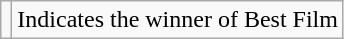<table class="wikitable">
<tr>
<td height:20px; width:20px"></td>
<td> Indicates the winner of Best Film</td>
</tr>
</table>
